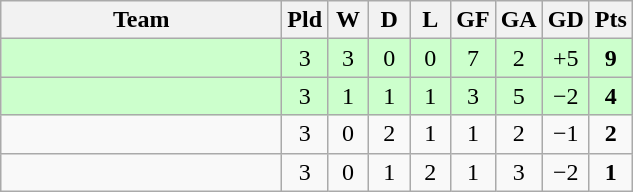<table class="wikitable" style="text-align:center;">
<tr>
<th width=180>Team</th>
<th width=20>Pld</th>
<th width=20>W</th>
<th width=20>D</th>
<th width=20>L</th>
<th width=20>GF</th>
<th width=20>GA</th>
<th width=20>GD</th>
<th width=20>Pts</th>
</tr>
<tr bgcolor="ccffcc">
<td align="left"></td>
<td>3</td>
<td>3</td>
<td>0</td>
<td>0</td>
<td>7</td>
<td>2</td>
<td>+5</td>
<td><strong>9</strong></td>
</tr>
<tr bgcolor="ccffcc">
<td align="left"></td>
<td>3</td>
<td>1</td>
<td>1</td>
<td>1</td>
<td>3</td>
<td>5</td>
<td>−2</td>
<td><strong>4</strong></td>
</tr>
<tr>
<td align="left"></td>
<td>3</td>
<td>0</td>
<td>2</td>
<td>1</td>
<td>1</td>
<td>2</td>
<td>−1</td>
<td><strong>2</strong></td>
</tr>
<tr>
<td align="left"></td>
<td>3</td>
<td>0</td>
<td>1</td>
<td>2</td>
<td>1</td>
<td>3</td>
<td>−2</td>
<td><strong>1</strong></td>
</tr>
</table>
